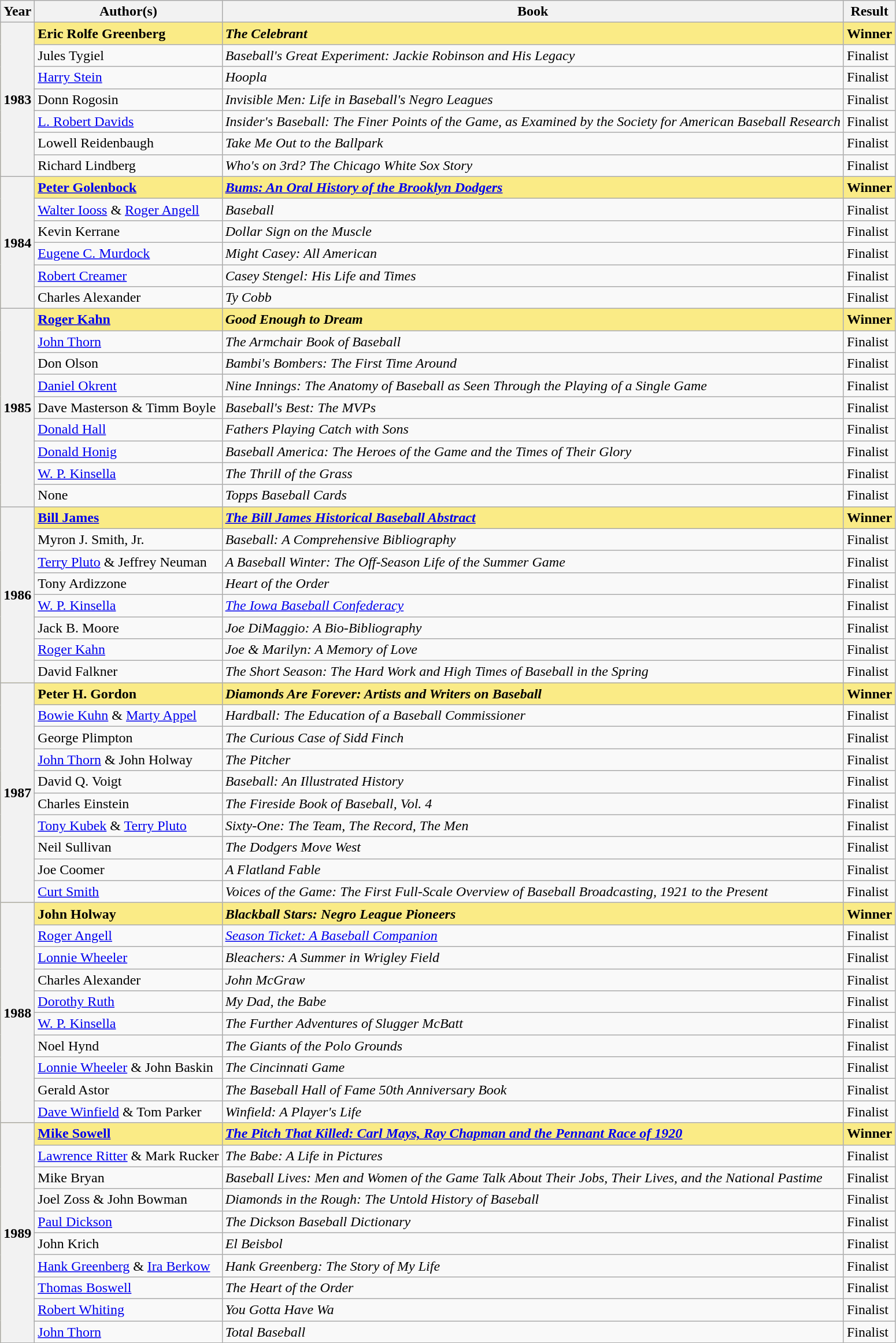<table class="wikitable">
<tr>
<th scope="col">Year</th>
<th scope="col">Author(s)</th>
<th scope="col">Book</th>
<th scope="col">Result</th>
</tr>
<tr style="background:#FAEB86;">
<th rowspan="7"><strong>1983</strong></th>
<td><strong>Eric Rolfe Greenberg</strong></td>
<td><strong><em>The Celebrant</em></strong></td>
<td><strong>Winner</strong></td>
</tr>
<tr>
<td>Jules Tygiel</td>
<td><em>Baseball's Great Experiment: Jackie Robinson and His Legacy</em></td>
<td>Finalist</td>
</tr>
<tr>
<td><a href='#'>Harry Stein</a></td>
<td><em>Hoopla</em></td>
<td>Finalist</td>
</tr>
<tr>
<td>Donn Rogosin</td>
<td><em>Invisible Men: Life in Baseball's Negro Leagues</em></td>
<td>Finalist</td>
</tr>
<tr>
<td><a href='#'>L. Robert Davids</a></td>
<td><em>Insider's Baseball: The Finer Points of the Game, as Examined by the Society for American Baseball Research</em></td>
<td>Finalist</td>
</tr>
<tr>
<td>Lowell Reidenbaugh</td>
<td><em>Take Me Out to the Ballpark</em></td>
<td>Finalist</td>
</tr>
<tr>
<td>Richard Lindberg</td>
<td><em>Who's on 3rd? The Chicago White Sox Story</em></td>
<td>Finalist</td>
</tr>
<tr style="background:#FAEB86;">
<th rowspan="6"><strong>1984</strong></th>
<td><strong><a href='#'>Peter Golenbock</a></strong></td>
<td><strong><em><a href='#'>Bums: An Oral History of the Brooklyn Dodgers</a></em></strong></td>
<td><strong>Winner</strong></td>
</tr>
<tr>
<td><a href='#'>Walter Iooss</a> & <a href='#'>Roger Angell</a></td>
<td><em>Baseball</em></td>
<td>Finalist</td>
</tr>
<tr>
<td>Kevin Kerrane</td>
<td><em>Dollar Sign on the Muscle</em></td>
<td>Finalist</td>
</tr>
<tr>
<td><a href='#'>Eugene C. Murdock</a></td>
<td><em>Might Casey: All American</em></td>
<td>Finalist</td>
</tr>
<tr>
<td><a href='#'>Robert Creamer</a></td>
<td><em>Casey Stengel: His Life and Times</em></td>
<td>Finalist</td>
</tr>
<tr>
<td>Charles Alexander</td>
<td><em>Ty Cobb</em></td>
<td>Finalist</td>
</tr>
<tr style="background:#FAEB86;">
<th rowspan="9"><strong>1985</strong></th>
<td><strong><a href='#'>Roger Kahn</a></strong></td>
<td><strong><em>Good Enough to Dream</em></strong></td>
<td><strong>Winner</strong></td>
</tr>
<tr>
<td><a href='#'>John Thorn</a></td>
<td><em>The Armchair Book of Baseball</em></td>
<td>Finalist</td>
</tr>
<tr>
<td>Don Olson</td>
<td><em>Bambi's Bombers: The First Time Around</em></td>
<td>Finalist</td>
</tr>
<tr>
<td><a href='#'>Daniel Okrent</a></td>
<td><em>Nine Innings: The Anatomy of Baseball as Seen Through the Playing of a Single Game</em></td>
<td>Finalist</td>
</tr>
<tr>
<td>Dave Masterson & Timm Boyle</td>
<td><em>Baseball's Best: The MVPs</em></td>
<td>Finalist</td>
</tr>
<tr>
<td><a href='#'>Donald Hall</a></td>
<td><em>Fathers Playing Catch with Sons</em></td>
<td>Finalist</td>
</tr>
<tr>
<td><a href='#'>Donald Honig</a></td>
<td><em>Baseball America: The Heroes of the Game and the Times of Their Glory</em></td>
<td>Finalist</td>
</tr>
<tr>
<td><a href='#'>W. P. Kinsella</a></td>
<td><em>The Thrill of the Grass</em></td>
<td>Finalist</td>
</tr>
<tr>
<td>None</td>
<td><em>Topps Baseball Cards</em></td>
<td>Finalist</td>
</tr>
<tr style="background:#FAEB86;">
<th rowspan="8"><strong>1986</strong></th>
<td><strong><a href='#'>Bill James</a></strong></td>
<td><strong><em><a href='#'>The Bill James Historical Baseball Abstract</a></em></strong></td>
<td><strong>Winner</strong></td>
</tr>
<tr>
<td>Myron J. Smith, Jr.</td>
<td><em>Baseball: A Comprehensive Bibliography</em></td>
<td>Finalist</td>
</tr>
<tr>
<td><a href='#'>Terry Pluto</a> & Jeffrey Neuman</td>
<td><em>A Baseball Winter: The Off-Season Life of the Summer Game</em></td>
<td>Finalist</td>
</tr>
<tr>
<td>Tony Ardizzone</td>
<td><em>Heart of the Order</em></td>
<td>Finalist</td>
</tr>
<tr>
<td><a href='#'>W. P. Kinsella</a></td>
<td><em><a href='#'>The Iowa Baseball Confederacy</a></em></td>
<td>Finalist</td>
</tr>
<tr>
<td>Jack B. Moore</td>
<td><em>Joe DiMaggio: A Bio-Bibliography</em></td>
<td>Finalist</td>
</tr>
<tr>
<td><a href='#'>Roger Kahn</a></td>
<td><em>Joe & Marilyn: A Memory of Love</em></td>
<td>Finalist</td>
</tr>
<tr>
<td>David Falkner</td>
<td><em>The Short Season: The Hard Work and High Times of Baseball in the Spring</em></td>
<td>Finalist</td>
</tr>
<tr style="background:#FAEB86;">
<th rowspan="10"><strong>1987</strong></th>
<td><strong>Peter H. Gordon</strong></td>
<td><strong><em>Diamonds Are Forever: Artists and Writers on Baseball</em></strong></td>
<td><strong>Winner</strong></td>
</tr>
<tr>
<td><a href='#'>Bowie Kuhn</a> & <a href='#'>Marty Appel</a></td>
<td><em>Hardball: The Education of a Baseball Commissioner</em></td>
<td>Finalist</td>
</tr>
<tr>
<td>George Plimpton</td>
<td><em>The Curious Case of Sidd Finch</em></td>
<td>Finalist</td>
</tr>
<tr>
<td><a href='#'>John Thorn</a> & John Holway</td>
<td><em>The Pitcher</em></td>
<td>Finalist</td>
</tr>
<tr>
<td>David Q. Voigt</td>
<td><em>Baseball: An Illustrated History</em></td>
<td>Finalist</td>
</tr>
<tr>
<td>Charles Einstein</td>
<td><em>The Fireside Book of Baseball, Vol. 4</em></td>
<td>Finalist</td>
</tr>
<tr>
<td><a href='#'>Tony Kubek</a> & <a href='#'>Terry Pluto</a></td>
<td><em>Sixty-One: The Team, The Record, The Men</em></td>
<td>Finalist</td>
</tr>
<tr>
<td>Neil Sullivan</td>
<td><em>The Dodgers Move West</em></td>
<td>Finalist</td>
</tr>
<tr>
<td>Joe Coomer</td>
<td><em>A Flatland Fable</em></td>
<td>Finalist</td>
</tr>
<tr>
<td><a href='#'>Curt Smith</a></td>
<td><em>Voices of the Game: The First Full-Scale Overview of Baseball Broadcasting, 1921 to the Present</em></td>
<td>Finalist</td>
</tr>
<tr style="background:#FAEB86;">
<th rowspan="10"><strong>1988</strong></th>
<td><strong>John Holway</strong></td>
<td><strong><em>Blackball Stars: Negro League Pioneers</em></strong></td>
<td><strong>Winner</strong></td>
</tr>
<tr>
<td><a href='#'>Roger Angell</a></td>
<td><em><a href='#'>Season Ticket: A Baseball Companion</a></em></td>
<td>Finalist</td>
</tr>
<tr>
<td><a href='#'>Lonnie Wheeler</a></td>
<td><em>Bleachers: A Summer in Wrigley Field</em></td>
<td>Finalist</td>
</tr>
<tr>
<td>Charles Alexander</td>
<td><em>John McGraw</em></td>
<td>Finalist</td>
</tr>
<tr>
<td><a href='#'>Dorothy Ruth</a></td>
<td><em>My Dad, the Babe</em></td>
<td>Finalist</td>
</tr>
<tr>
<td><a href='#'>W. P. Kinsella</a></td>
<td><em>The Further Adventures of Slugger McBatt</em></td>
<td>Finalist</td>
</tr>
<tr>
<td>Noel Hynd</td>
<td><em>The Giants of the Polo Grounds</em></td>
<td>Finalist</td>
</tr>
<tr>
<td><a href='#'>Lonnie Wheeler</a> & John Baskin</td>
<td><em>The Cincinnati Game</em></td>
<td>Finalist</td>
</tr>
<tr>
<td>Gerald Astor</td>
<td><em>The Baseball Hall of Fame 50th Anniversary Book</em></td>
<td>Finalist</td>
</tr>
<tr>
<td><a href='#'>Dave Winfield</a> & Tom Parker</td>
<td><em>Winfield: A Player's Life</em></td>
<td>Finalist</td>
</tr>
<tr style="background:#FAEB86;";>
<th rowspan="10"><strong>1989</strong></th>
<td><strong><a href='#'>Mike Sowell</a></strong></td>
<td><strong><em><a href='#'>The Pitch That Killed: Carl Mays, Ray Chapman and the Pennant Race of 1920</a></em></strong></td>
<td><strong>Winner</strong></td>
</tr>
<tr>
<td><a href='#'>Lawrence Ritter</a> & Mark Rucker</td>
<td><em>The Babe: A Life in Pictures</em></td>
<td>Finalist</td>
</tr>
<tr>
<td>Mike Bryan</td>
<td><em>Baseball Lives: Men and Women of the Game Talk About Their Jobs, Their Lives, and the National Pastime</em></td>
<td>Finalist</td>
</tr>
<tr>
<td>Joel Zoss & John Bowman</td>
<td><em>Diamonds in the Rough: The Untold History of Baseball</em></td>
<td>Finalist</td>
</tr>
<tr>
<td><a href='#'>Paul Dickson</a></td>
<td><em>The Dickson Baseball Dictionary</em></td>
<td>Finalist</td>
</tr>
<tr>
<td>John Krich</td>
<td><em>El Beisbol</em></td>
<td>Finalist</td>
</tr>
<tr>
<td><a href='#'>Hank Greenberg</a> & <a href='#'>Ira Berkow</a></td>
<td><em>Hank Greenberg: The Story of My Life</em></td>
<td>Finalist</td>
</tr>
<tr>
<td><a href='#'>Thomas Boswell</a></td>
<td><em>The Heart of the Order</em></td>
<td>Finalist</td>
</tr>
<tr>
<td><a href='#'>Robert Whiting</a></td>
<td><em>You Gotta Have Wa</em></td>
<td>Finalist</td>
</tr>
<tr>
<td><a href='#'>John Thorn</a></td>
<td><em>Total Baseball</em></td>
<td>Finalist</td>
</tr>
</table>
